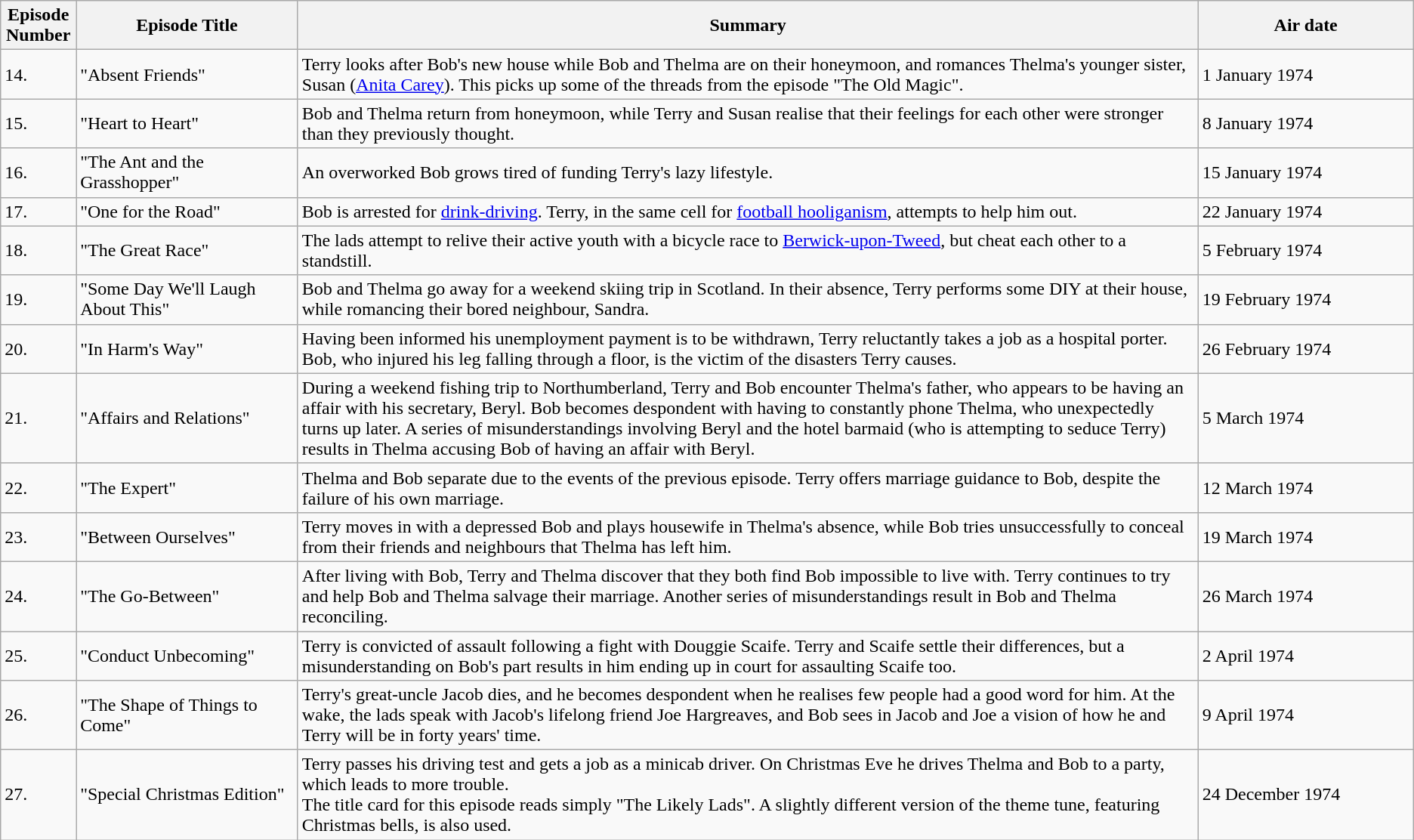<table class="wikitable">
<tr>
<th style="background:99CCFF" width="60">Episode Number</th>
<th style="background:99CCFF" width="220">Episode Title</th>
<th style="background:99CCFF" width="1000">Summary</th>
<th style="background:99CCFF" width="220">Air date</th>
</tr>
<tr>
<td>14.</td>
<td>"Absent Friends"</td>
<td>Terry looks after Bob's new house while Bob and Thelma are on their honeymoon, and romances Thelma's younger sister, Susan (<a href='#'>Anita Carey</a>). This picks up some of the threads from the episode "The Old Magic".</td>
<td>1 January 1974</td>
</tr>
<tr>
<td>15.</td>
<td>"Heart to Heart"</td>
<td>Bob and Thelma return from honeymoon, while Terry and Susan realise that their feelings for each other were stronger than they previously thought.</td>
<td>8 January 1974</td>
</tr>
<tr>
<td>16.</td>
<td>"The Ant and the Grasshopper"</td>
<td>An overworked Bob grows tired of funding Terry's lazy lifestyle.</td>
<td>15 January 1974</td>
</tr>
<tr>
<td>17.</td>
<td>"One for the Road"</td>
<td>Bob is arrested for <a href='#'>drink-driving</a>. Terry, in the same cell for <a href='#'>football hooliganism</a>, attempts to help him out.</td>
<td>22 January 1974</td>
</tr>
<tr>
<td>18.</td>
<td>"The Great Race"</td>
<td>The lads attempt to relive their active youth with a bicycle race to <a href='#'>Berwick-upon-Tweed</a>, but cheat each other to a standstill.</td>
<td>5 February 1974</td>
</tr>
<tr>
<td>19.</td>
<td>"Some Day We'll Laugh About This"</td>
<td>Bob and Thelma go away for a weekend skiing trip in Scotland. In their absence, Terry performs some DIY at their house, while romancing their bored neighbour, Sandra.</td>
<td>19 February 1974</td>
</tr>
<tr>
<td>20.</td>
<td>"In Harm's Way"</td>
<td>Having been informed his unemployment payment is to be withdrawn, Terry reluctantly takes a job as a hospital porter. Bob, who injured his leg falling through a floor, is the victim of the disasters Terry causes.</td>
<td>26 February 1974</td>
</tr>
<tr>
<td>21.</td>
<td>"Affairs and Relations"</td>
<td>During a weekend fishing trip to Northumberland, Terry and Bob encounter Thelma's father, who appears to be having an affair with his secretary, Beryl. Bob becomes despondent with having to constantly phone Thelma, who unexpectedly turns up later. A series of misunderstandings involving Beryl and the hotel barmaid (who is attempting to seduce Terry) results in Thelma accusing Bob of having an affair with Beryl.</td>
<td>5 March 1974</td>
</tr>
<tr>
<td>22.</td>
<td>"The Expert"</td>
<td>Thelma and Bob separate due to the events of the previous episode. Terry offers marriage guidance to Bob, despite the failure of his own marriage.</td>
<td>12 March 1974</td>
</tr>
<tr>
<td>23.</td>
<td>"Between Ourselves"</td>
<td>Terry moves in with a depressed Bob and plays housewife in Thelma's absence, while Bob tries unsuccessfully to conceal from their friends and neighbours that Thelma has left him.</td>
<td>19 March 1974</td>
</tr>
<tr>
<td>24.</td>
<td>"The Go-Between"</td>
<td>After living with Bob, Terry and Thelma discover that they both find Bob impossible to live with. Terry continues to try and help Bob and Thelma salvage their marriage. Another series of misunderstandings result in Bob and Thelma reconciling.</td>
<td>26 March 1974</td>
</tr>
<tr>
<td>25.</td>
<td>"Conduct Unbecoming"</td>
<td>Terry is convicted of assault following a fight with Douggie Scaife. Terry and Scaife settle their differences, but a misunderstanding on Bob's part results in him ending up in court for assaulting Scaife too.</td>
<td>2 April 1974</td>
</tr>
<tr>
<td>26.</td>
<td>"The Shape of Things to Come"</td>
<td>Terry's great-uncle Jacob dies, and he becomes despondent when he realises few people had a good word for him. At the wake, the lads speak with Jacob's lifelong friend Joe Hargreaves, and Bob sees in Jacob and Joe a vision of how he and Terry will be in forty years' time.</td>
<td>9 April 1974</td>
</tr>
<tr>
<td>27.</td>
<td>"Special Christmas Edition"</td>
<td>Terry passes his driving test and gets a job as a minicab driver. On Christmas Eve he drives Thelma and Bob to a party, which leads to more trouble.<br>The title card for this episode reads simply "The Likely Lads". A slightly different version of the theme tune, featuring Christmas bells, is also used.</td>
<td>24 December 1974</td>
</tr>
</table>
